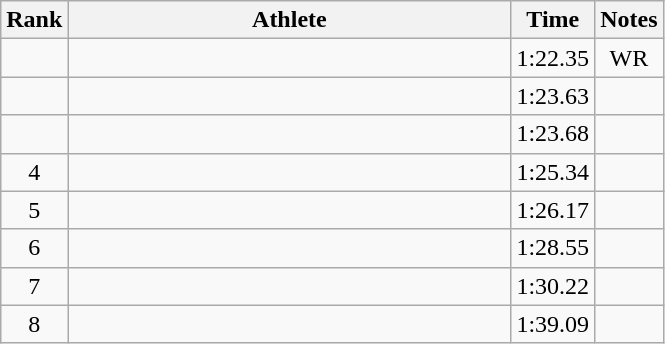<table class="wikitable" style="text-align:center">
<tr>
<th>Rank</th>
<th Style="width:18em">Athlete</th>
<th>Time</th>
<th>Notes</th>
</tr>
<tr>
<td></td>
<td style="text-align:left"></td>
<td>1:22.35</td>
<td>WR</td>
</tr>
<tr>
<td></td>
<td style="text-align:left"></td>
<td>1:23.63</td>
<td></td>
</tr>
<tr>
<td></td>
<td style="text-align:left"></td>
<td>1:23.68</td>
<td></td>
</tr>
<tr>
<td>4</td>
<td style="text-align:left"></td>
<td>1:25.34</td>
<td></td>
</tr>
<tr>
<td>5</td>
<td style="text-align:left"></td>
<td>1:26.17</td>
<td></td>
</tr>
<tr>
<td>6</td>
<td style="text-align:left"></td>
<td>1:28.55</td>
<td></td>
</tr>
<tr>
<td>7</td>
<td style="text-align:left"></td>
<td>1:30.22</td>
<td></td>
</tr>
<tr>
<td>8</td>
<td style="text-align:left"></td>
<td>1:39.09</td>
<td></td>
</tr>
</table>
